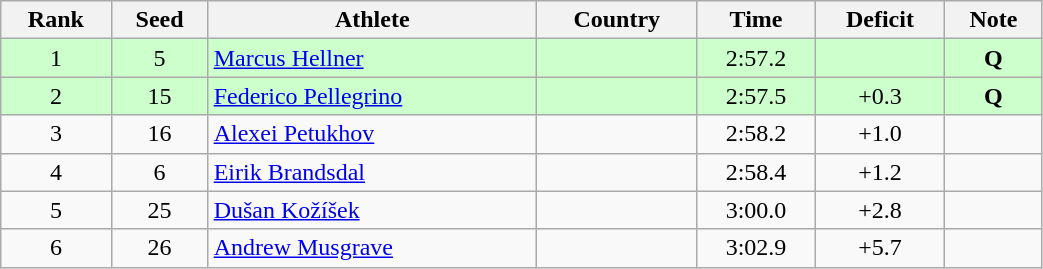<table class="wikitable sortable" style="text-align:center" width=55%>
<tr>
<th>Rank</th>
<th>Seed</th>
<th>Athlete</th>
<th>Country</th>
<th>Time</th>
<th>Deficit</th>
<th>Note</th>
</tr>
<tr bgcolor=ccffcc>
<td>1</td>
<td>5</td>
<td align=left><a href='#'>Marcus Hellner</a></td>
<td align=left></td>
<td>2:57.2</td>
<td></td>
<td><strong>Q</strong></td>
</tr>
<tr bgcolor=ccffcc>
<td>2</td>
<td>15</td>
<td align=left><a href='#'>Federico Pellegrino</a></td>
<td align=left></td>
<td>2:57.5</td>
<td>+0.3</td>
<td><strong>Q</strong></td>
</tr>
<tr>
<td>3</td>
<td>16</td>
<td align=left><a href='#'>Alexei Petukhov</a></td>
<td align=left></td>
<td>2:58.2</td>
<td>+1.0</td>
<td></td>
</tr>
<tr>
<td>4</td>
<td>6</td>
<td align=left><a href='#'>Eirik Brandsdal</a></td>
<td align=left></td>
<td>2:58.4</td>
<td>+1.2</td>
<td></td>
</tr>
<tr>
<td>5</td>
<td>25</td>
<td align=left><a href='#'>Dušan Kožíšek</a></td>
<td align=left></td>
<td>3:00.0</td>
<td>+2.8</td>
<td></td>
</tr>
<tr>
<td>6</td>
<td>26</td>
<td align=left><a href='#'>Andrew Musgrave</a></td>
<td align=left></td>
<td>3:02.9</td>
<td>+5.7</td>
<td></td>
</tr>
</table>
